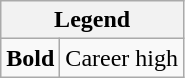<table class="wikitable mw-collapsible mw-collapsed">
<tr>
<th colspan="2">Legend</th>
</tr>
<tr>
<td><strong>Bold</strong></td>
<td>Career high</td>
</tr>
</table>
